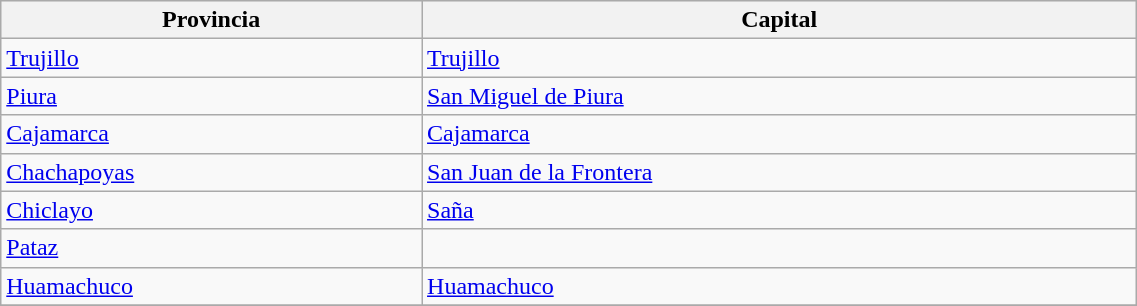<table class="wikitable" border="1" align="center" width=60%>
<tr bgcolor="#ececec">
<th>Provincia</th>
<th>Capital</th>
</tr>
<tr>
<td><a href='#'>Trujillo</a></td>
<td><a href='#'>Trujillo</a></td>
</tr>
<tr>
<td><a href='#'>Piura</a></td>
<td><a href='#'>San Miguel de Piura</a></td>
</tr>
<tr>
<td><a href='#'>Cajamarca</a></td>
<td><a href='#'>Cajamarca</a></td>
</tr>
<tr>
<td><a href='#'>Chachapoyas</a></td>
<td><a href='#'>San Juan de la Frontera</a></td>
</tr>
<tr>
<td><a href='#'>Chiclayo</a></td>
<td><a href='#'>Saña</a></td>
</tr>
<tr>
<td><a href='#'>Pataz</a></td>
<td></td>
</tr>
<tr>
<td><a href='#'>Huamachuco</a></td>
<td><a href='#'>Huamachuco</a></td>
</tr>
<tr>
</tr>
</table>
